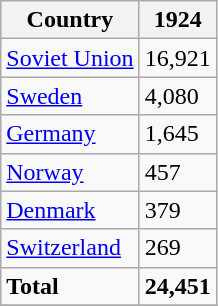<table class="wikitable sortable">
<tr>
<th scope="col">Country</th>
<th>1924</th>
</tr>
<tr>
<td> <a href='#'>Soviet Union</a></td>
<td>16,921</td>
</tr>
<tr>
<td> <a href='#'>Sweden</a></td>
<td>4,080</td>
</tr>
<tr>
<td> <a href='#'>Germany</a></td>
<td>1,645</td>
</tr>
<tr>
<td> <a href='#'>Norway</a></td>
<td>457</td>
</tr>
<tr>
<td> <a href='#'>Denmark</a></td>
<td>379</td>
</tr>
<tr>
<td> <a href='#'>Switzerland</a></td>
<td>269</td>
</tr>
<tr>
<td><strong>Total</strong></td>
<td><strong>24,451</strong></td>
</tr>
<tr>
</tr>
</table>
